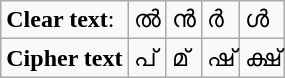<table class="wikitable">
<tr>
<td><strong>Clear text</strong>:</td>
<td>ല്‍</td>
<td>ന്‍</td>
<td>ര്‍</td>
<td>ള്‍</td>
</tr>
<tr>
<td><strong>Cipher text</strong></td>
<td>പ്</td>
<td>മ്</td>
<td>ഷ്</td>
<td>ക്ഷ്</td>
</tr>
</table>
